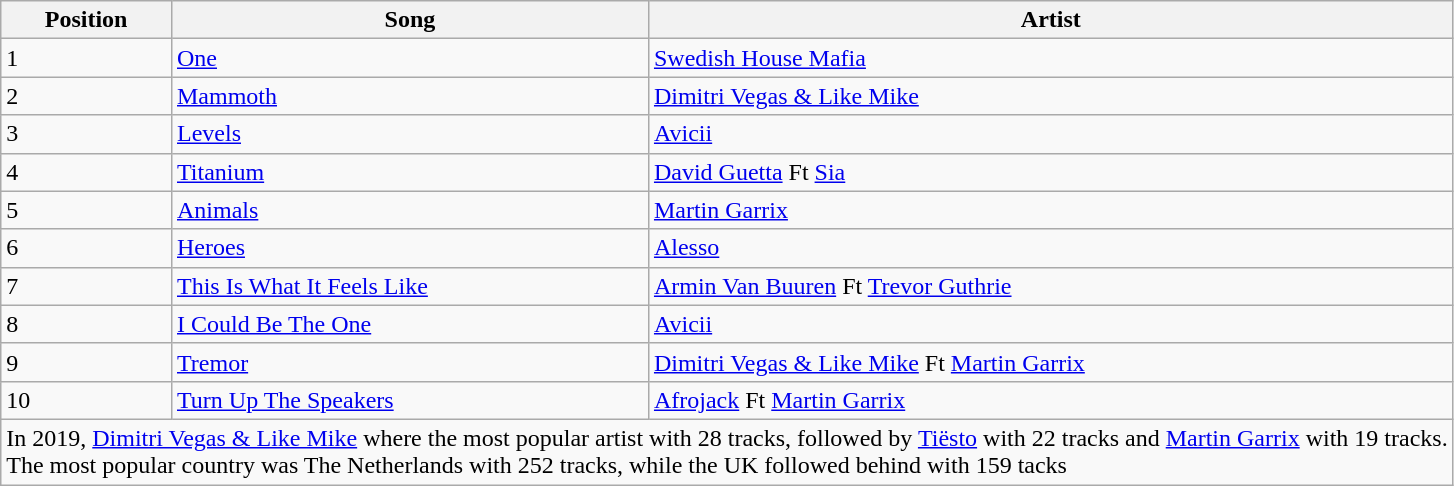<table class="wikitable sortable mw-collapsible mw-collapsed">
<tr>
<th>Position</th>
<th>Song</th>
<th>Artist</th>
</tr>
<tr>
<td>1</td>
<td><a href='#'>One</a></td>
<td><a href='#'>Swedish House Mafia</a></td>
</tr>
<tr>
<td>2</td>
<td><a href='#'>Mammoth</a></td>
<td><a href='#'>Dimitri Vegas & Like Mike</a></td>
</tr>
<tr>
<td>3</td>
<td><a href='#'>Levels</a></td>
<td><a href='#'>Avicii</a></td>
</tr>
<tr>
<td>4</td>
<td><a href='#'>Titanium</a></td>
<td><a href='#'>David Guetta</a> Ft <a href='#'>Sia</a></td>
</tr>
<tr>
<td>5</td>
<td><a href='#'>Animals</a></td>
<td><a href='#'>Martin Garrix</a></td>
</tr>
<tr>
<td>6</td>
<td><a href='#'>Heroes</a></td>
<td><a href='#'>Alesso</a></td>
</tr>
<tr>
<td>7</td>
<td><a href='#'>This Is What It Feels Like</a></td>
<td><a href='#'>Armin Van Buuren</a> Ft <a href='#'>Trevor Guthrie</a></td>
</tr>
<tr>
<td>8</td>
<td><a href='#'>I Could Be The One</a></td>
<td><a href='#'>Avicii</a></td>
</tr>
<tr>
<td>9</td>
<td><a href='#'>Tremor</a></td>
<td><a href='#'>Dimitri Vegas & Like Mike</a> Ft <a href='#'>Martin Garrix</a></td>
</tr>
<tr>
<td>10</td>
<td><a href='#'>Turn Up The Speakers</a></td>
<td><a href='#'>Afrojack</a> Ft <a href='#'>Martin Garrix</a></td>
</tr>
<tr>
<td colspan="3">In 2019, <a href='#'>Dimitri Vegas & Like Mike</a> where the most popular artist with 28 tracks, followed by <a href='#'>Tiësto</a> with 22 tracks and <a href='#'>Martin Garrix</a> with 19 tracks.<br>The most popular country was The Netherlands with 252 tracks, while the UK followed behind with 159 tacks</td>
</tr>
</table>
